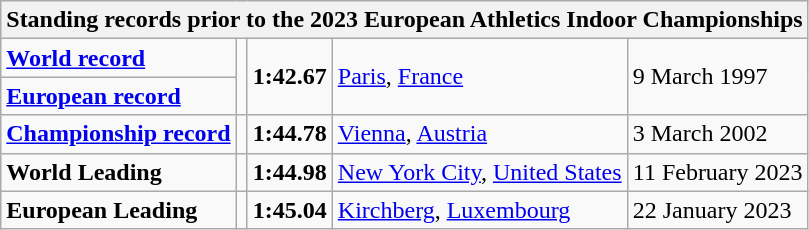<table class="wikitable">
<tr>
<th colspan="5">Standing records prior to the 2023 European Athletics Indoor Championships</th>
</tr>
<tr>
<td><strong><a href='#'>World record</a></strong></td>
<td rowspan="2"></td>
<td rowspan="2"><strong>1:42.67</strong></td>
<td rowspan="2"><a href='#'>Paris</a>, <a href='#'>France</a></td>
<td rowspan="2">9 March 1997</td>
</tr>
<tr>
<td><strong><a href='#'>European record</a></strong></td>
</tr>
<tr>
<td><strong><a href='#'>Championship record</a></strong></td>
<td></td>
<td><strong>1:44.78</strong></td>
<td><a href='#'>Vienna</a>, <a href='#'>Austria</a></td>
<td>3 March 2002</td>
</tr>
<tr>
<td><strong>World Leading</strong></td>
<td></td>
<td><strong>1:44.98</strong></td>
<td><a href='#'>New York City</a>, <a href='#'>United States</a></td>
<td>11 February 2023</td>
</tr>
<tr>
<td><strong>European Leading</strong></td>
<td></td>
<td><strong>1:45.04</strong></td>
<td><a href='#'>Kirchberg</a>, <a href='#'>Luxembourg</a></td>
<td>22 January 2023</td>
</tr>
</table>
